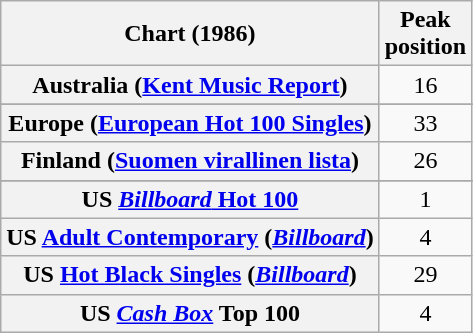<table class="wikitable sortable plainrowheaders" style="text-align:center">
<tr>
<th>Chart (1986)</th>
<th>Peak<br>position</th>
</tr>
<tr>
<th scope="row">Australia (<a href='#'>Kent Music Report</a>)</th>
<td>16</td>
</tr>
<tr>
</tr>
<tr>
</tr>
<tr>
</tr>
<tr>
</tr>
<tr>
<th scope="row">Europe (<a href='#'>European Hot 100 Singles</a>)</th>
<td>33</td>
</tr>
<tr>
<th scope="row">Finland (<a href='#'>Suomen virallinen lista</a>)</th>
<td>26</td>
</tr>
<tr>
</tr>
<tr>
</tr>
<tr>
</tr>
<tr>
</tr>
<tr>
</tr>
<tr>
<th scope="row">US <a href='#'><em>Billboard</em> Hot 100</a></th>
<td>1</td>
</tr>
<tr>
<th scope="row">US <a href='#'>Adult Contemporary</a> (<em><a href='#'>Billboard</a></em>)</th>
<td>4</td>
</tr>
<tr>
<th scope="row">US <a href='#'>Hot Black Singles</a> (<em><a href='#'>Billboard</a></em>)</th>
<td>29</td>
</tr>
<tr>
<th scope="row">US <em><a href='#'>Cash Box</a></em> Top 100</th>
<td>4</td>
</tr>
</table>
